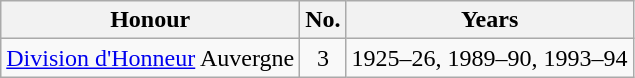<table class="wikitable">
<tr>
<th>Honour</th>
<th>No.</th>
<th>Years</th>
</tr>
<tr>
<td><a href='#'>Division d'Honneur</a> Auvergne</td>
<td align="center">3</td>
<td>1925–26, 1989–90, 1993–94</td>
</tr>
</table>
